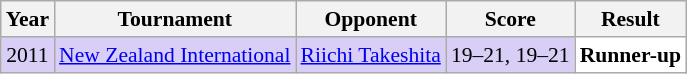<table class="sortable wikitable" style="font-size: 90%;">
<tr>
<th>Year</th>
<th>Tournament</th>
<th>Opponent</th>
<th>Score</th>
<th>Result</th>
</tr>
<tr style="background:#D8CEF6">
<td align="center">2011</td>
<td align="left"><a href='#'>New Zealand International</a></td>
<td align="left"> <a href='#'>Riichi Takeshita</a></td>
<td align="left">19–21, 19–21</td>
<td style="text-align:left; background:white"> <strong>Runner-up</strong></td>
</tr>
</table>
